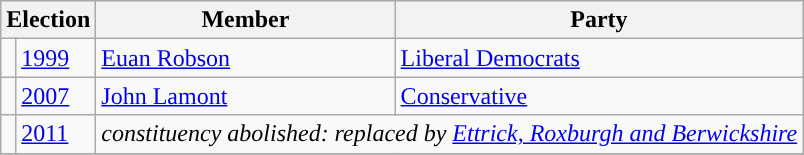<table class="wikitable">
<tr>
<th colspan="2">Election</th>
<th>Member</th>
<th>Party</th>
</tr>
<tr>
<td style="background-color: "></td>
<td><a href='#'>1999</a></td>
<td><a href='#'>Euan Robson</a></td>
<td><a href='#'>Liberal Democrats</a></td>
</tr>
<tr>
<td style="background-color: "></td>
<td><a href='#'>2007</a></td>
<td><a href='#'>John Lamont</a></td>
<td><a href='#'>Conservative</a></td>
</tr>
<tr>
<td style="background-color:"></td>
<td><a href='#'>2011</a></td>
<td colspan="3"><em>constituency abolished: replaced by <a href='#'>Ettrick, Roxburgh and Berwickshire</a></em></td>
</tr>
<tr>
</tr>
</table>
